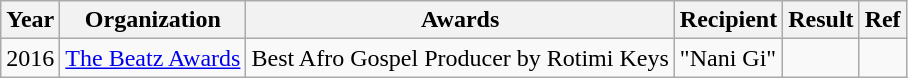<table class="wikitable sortable">
<tr>
<th>Year</th>
<th>Organization</th>
<th>Awards</th>
<th>Recipient</th>
<th>Result</th>
<th>Ref</th>
</tr>
<tr>
<td>2016</td>
<td><a href='#'> The Beatz Awards</a></td>
<td>Best Afro Gospel Producer by Rotimi Keys</td>
<td>"Nani Gi"</td>
<td></td>
<td></td>
</tr>
</table>
